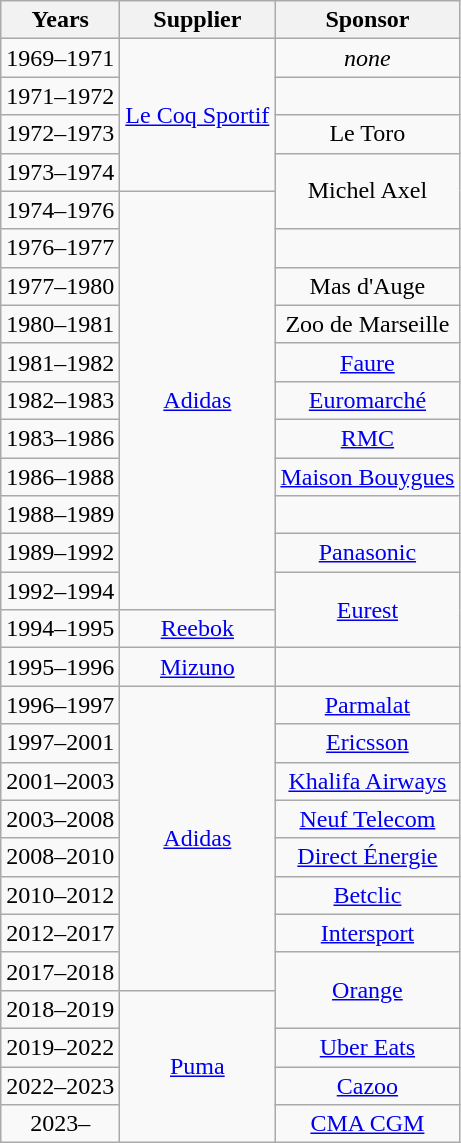<table class="wikitable gauche" style="text-align: center">
<tr>
<th>Years</th>
<th>Supplier</th>
<th>Sponsor</th>
</tr>
<tr>
<td>1969–1971</td>
<td rowspan="4"><a href='#'>Le Coq Sportif</a></td>
<td><em>none</em></td>
</tr>
<tr>
<td>1971–1972</td>
<td></td>
</tr>
<tr>
<td>1972–1973</td>
<td>Le Toro</td>
</tr>
<tr>
<td>1973–1974</td>
<td rowspan="2">Michel Axel</td>
</tr>
<tr>
<td>1974–1976</td>
<td rowspan="11"><a href='#'>Adidas</a></td>
</tr>
<tr>
<td>1976–1977</td>
<td></td>
</tr>
<tr>
<td>1977–1980</td>
<td>Mas d'Auge</td>
</tr>
<tr>
<td>1980–1981</td>
<td>Zoo de Marseille</td>
</tr>
<tr>
<td>1981–1982</td>
<td><a href='#'>Faure</a></td>
</tr>
<tr>
<td>1982–1983</td>
<td><a href='#'>Euromarché</a></td>
</tr>
<tr>
<td>1983–1986</td>
<td><a href='#'>RMC</a></td>
</tr>
<tr>
<td>1986–1988</td>
<td><a href='#'>Maison Bouygues</a></td>
</tr>
<tr>
<td>1988–1989</td>
<td></td>
</tr>
<tr>
<td>1989–1992</td>
<td><a href='#'>Panasonic</a></td>
</tr>
<tr>
<td>1992–1994</td>
<td rowspan="2"><a href='#'>Eurest</a></td>
</tr>
<tr>
<td>1994–1995</td>
<td><a href='#'>Reebok</a></td>
</tr>
<tr>
<td>1995–1996</td>
<td><a href='#'>Mizuno</a></td>
<td></td>
</tr>
<tr>
<td>1996–1997</td>
<td rowspan="8"><a href='#'>Adidas</a></td>
<td><a href='#'>Parmalat</a></td>
</tr>
<tr>
<td>1997–2001</td>
<td><a href='#'>Ericsson</a></td>
</tr>
<tr>
<td>2001–2003</td>
<td><a href='#'>Khalifa Airways</a></td>
</tr>
<tr>
<td>2003–2008</td>
<td><a href='#'>Neuf Telecom</a></td>
</tr>
<tr>
<td>2008–2010</td>
<td><a href='#'>Direct Énergie</a></td>
</tr>
<tr>
<td>2010–2012</td>
<td><a href='#'>Betclic</a></td>
</tr>
<tr>
<td>2012–2017</td>
<td><a href='#'>Intersport</a></td>
</tr>
<tr>
<td>2017–2018</td>
<td rowspan="2"><a href='#'>Orange</a></td>
</tr>
<tr>
<td>2018–2019</td>
<td rowspan="4"><a href='#'>Puma</a></td>
</tr>
<tr>
<td>2019–2022</td>
<td><a href='#'>Uber Eats</a></td>
</tr>
<tr>
<td>2022–2023</td>
<td><a href='#'>Cazoo</a></td>
</tr>
<tr>
<td>2023–</td>
<td><a href='#'>CMA CGM</a></td>
</tr>
</table>
